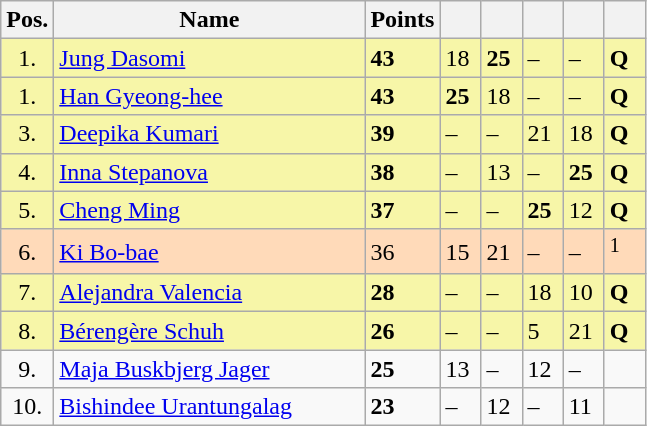<table class="wikitable">
<tr>
<th width=10px>Pos.</th>
<th width=200px>Name</th>
<th width=20px>Points</th>
<th width=20px></th>
<th width=20px></th>
<th width=20px></th>
<th width=20px></th>
<th width=20px></th>
</tr>
<tr style="background:#f7f6a8;">
<td align=center>1.</td>
<td> <a href='#'>Jung Dasomi</a></td>
<td><strong>43</strong></td>
<td>18</td>
<td><strong>25</strong></td>
<td>–</td>
<td>–</td>
<td><strong>Q</strong></td>
</tr>
<tr style="background:#f7f6a8;">
<td align=center>1.</td>
<td> <a href='#'>Han Gyeong-hee</a></td>
<td><strong>43</strong></td>
<td><strong>25</strong></td>
<td>18</td>
<td>–</td>
<td>–</td>
<td><strong>Q</strong></td>
</tr>
<tr style="background:#f7f6a8;">
<td align=center>3.</td>
<td> <a href='#'>Deepika Kumari</a></td>
<td><strong>39</strong></td>
<td>–</td>
<td>–</td>
<td>21</td>
<td>18</td>
<td><strong>Q</strong></td>
</tr>
<tr style="background:#f7f6a8;">
<td align=center>4.</td>
<td> <a href='#'>Inna Stepanova</a></td>
<td><strong>38</strong></td>
<td>–</td>
<td>13</td>
<td>–</td>
<td><strong>25</strong></td>
<td><strong>Q</strong></td>
</tr>
<tr style="background:#f7f6a8;">
<td align=center>5.</td>
<td> <a href='#'>Cheng Ming</a></td>
<td><strong>37</strong></td>
<td>–</td>
<td>–</td>
<td><strong>25</strong></td>
<td>12</td>
<td><strong>Q</strong></td>
</tr>
<tr style="background:#ffdab9;">
<td align=center>6.</td>
<td> <a href='#'>Ki Bo-bae</a></td>
<td>36</td>
<td>15</td>
<td>21</td>
<td>–</td>
<td>–</td>
<td><sup>1</sup></td>
</tr>
<tr style="background:#f7f6a8;">
<td align=center>7.</td>
<td> <a href='#'>Alejandra Valencia</a></td>
<td><strong>28</strong></td>
<td>–</td>
<td>–</td>
<td>18</td>
<td>10</td>
<td><strong>Q</strong></td>
</tr>
<tr style="background:#f7f6a8;">
<td align=center>8.</td>
<td> <a href='#'>Bérengère Schuh</a></td>
<td><strong>26</strong></td>
<td>–</td>
<td>–</td>
<td>5</td>
<td>21</td>
<td><strong>Q</strong></td>
</tr>
<tr>
<td align=center>9.</td>
<td> <a href='#'>Maja Buskbjerg Jager</a></td>
<td><strong>25</strong></td>
<td>13</td>
<td>–</td>
<td>12</td>
<td>–</td>
<td></td>
</tr>
<tr>
<td align=center>10.</td>
<td> <a href='#'>Bishindee Urantungalag</a></td>
<td><strong>23</strong></td>
<td>–</td>
<td>12</td>
<td>–</td>
<td>11</td>
<td></td>
</tr>
</table>
